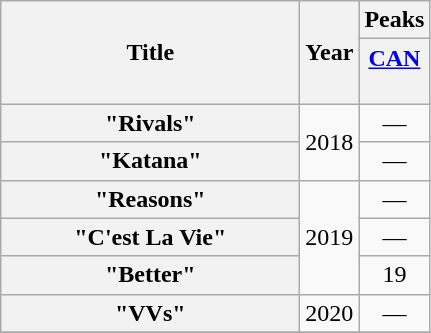<table class="wikitable plainrowheaders" style="text-align:center;">
<tr>
<th scope="col" rowspan="2" style="width:12em;">Title</th>
<th scope="col" rowspan="2" style="width:1em;">Year</th>
<th scope="col">Peaks</th>
</tr>
<tr>
<th style="width:2.5em; font-size:100%"><a href='#'>CAN<br></a><br></th>
</tr>
<tr>
<th scope="row">"Rivals"<br></th>
<td rowspan="2">2018</td>
<td>—</td>
</tr>
<tr>
<th scope="row">"Katana"<br></th>
<td>—</td>
</tr>
<tr>
<th scope="row">"Reasons"<br></th>
<td rowspan="3">2019</td>
<td>—</td>
</tr>
<tr>
<th scope="row">"C'est La Vie"<br></th>
<td>—</td>
</tr>
<tr>
<th scope="row">"Better"<br></th>
<td>19</td>
</tr>
<tr>
<th scope="row">"VVs"<br></th>
<td>2020</td>
<td>—</td>
</tr>
<tr>
</tr>
</table>
